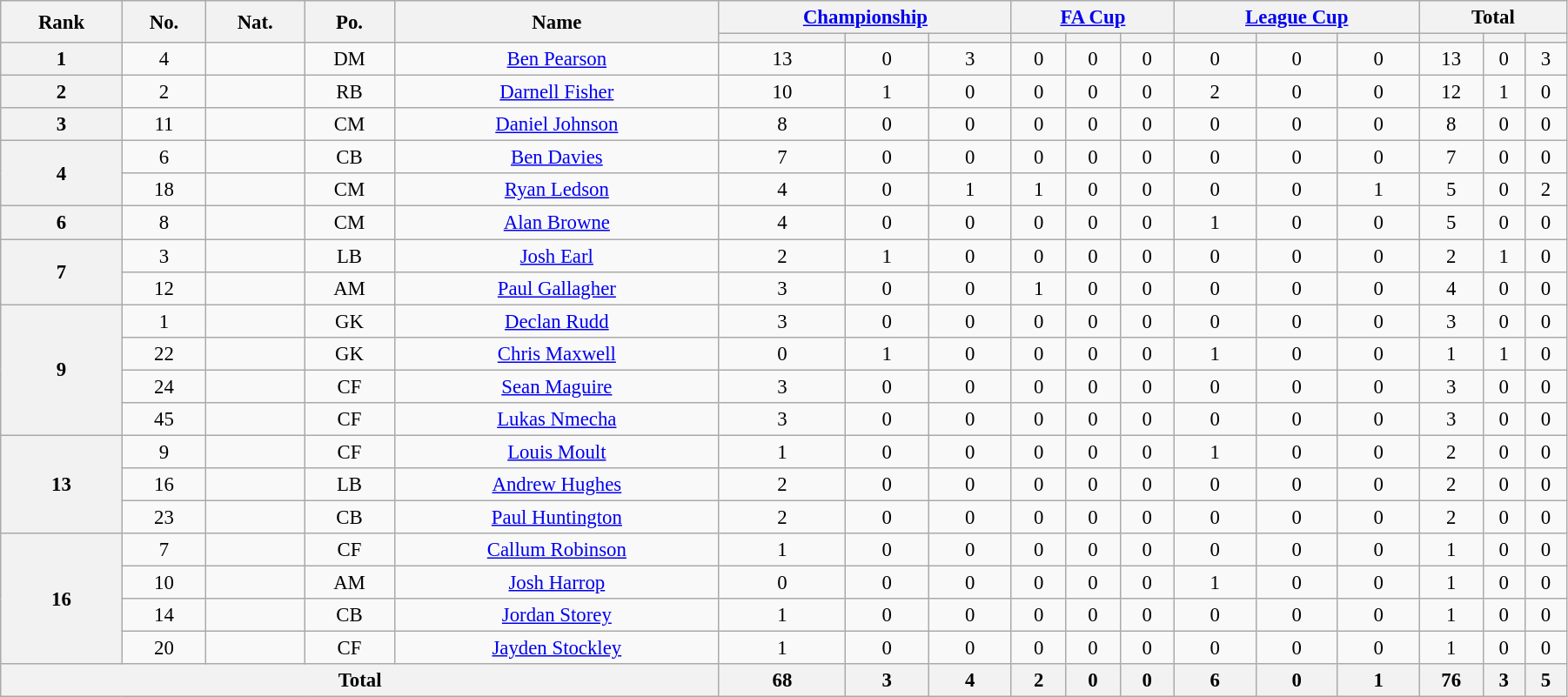<table class="wikitable" style="text-align:center; font-size:95%; width:95%;">
<tr>
<th rowspan=2>Rank</th>
<th rowspan=2>No.</th>
<th rowspan=2>Nat.</th>
<th rowspan=2>Po.</th>
<th rowspan=2>Name</th>
<th colspan=3><a href='#'>Championship</a></th>
<th colspan=3><a href='#'>FA Cup</a></th>
<th colspan=3><a href='#'>League Cup</a></th>
<th colspan=3>Total</th>
</tr>
<tr>
<th></th>
<th></th>
<th></th>
<th></th>
<th></th>
<th></th>
<th></th>
<th></th>
<th></th>
<th></th>
<th></th>
<th></th>
</tr>
<tr>
<th rowspan=1>1</th>
<td>4</td>
<td></td>
<td>DM</td>
<td><a href='#'>Ben Pearson</a></td>
<td>13</td>
<td>0</td>
<td>3</td>
<td>0</td>
<td>0</td>
<td>0</td>
<td>0</td>
<td>0</td>
<td>0</td>
<td>13</td>
<td>0</td>
<td>3</td>
</tr>
<tr>
<th rowspan=1>2</th>
<td>2</td>
<td></td>
<td>RB</td>
<td><a href='#'>Darnell Fisher</a></td>
<td>10</td>
<td>1</td>
<td>0</td>
<td>0</td>
<td>0</td>
<td>0</td>
<td>2</td>
<td>0</td>
<td>0</td>
<td>12</td>
<td>1</td>
<td>0</td>
</tr>
<tr>
<th rowspan=1>3</th>
<td>11</td>
<td></td>
<td>CM</td>
<td><a href='#'>Daniel Johnson</a></td>
<td>8</td>
<td>0</td>
<td>0</td>
<td>0</td>
<td>0</td>
<td>0</td>
<td>0</td>
<td>0</td>
<td>0</td>
<td>8</td>
<td>0</td>
<td>0</td>
</tr>
<tr>
<th rowspan=2>4</th>
<td>6</td>
<td></td>
<td>CB</td>
<td><a href='#'>Ben Davies</a></td>
<td>7</td>
<td>0</td>
<td>0</td>
<td>0</td>
<td>0</td>
<td>0</td>
<td>0</td>
<td>0</td>
<td>0</td>
<td>7</td>
<td>0</td>
<td>0</td>
</tr>
<tr>
<td>18</td>
<td></td>
<td>CM</td>
<td><a href='#'>Ryan Ledson</a></td>
<td>4</td>
<td>0</td>
<td>1</td>
<td>1</td>
<td>0</td>
<td>0</td>
<td>0</td>
<td>0</td>
<td>1</td>
<td>5</td>
<td>0</td>
<td>2</td>
</tr>
<tr>
<th rowspan=1>6</th>
<td>8</td>
<td></td>
<td>CM</td>
<td><a href='#'>Alan Browne</a></td>
<td>4</td>
<td>0</td>
<td>0</td>
<td>0</td>
<td>0</td>
<td>0</td>
<td>1</td>
<td>0</td>
<td>0</td>
<td>5</td>
<td>0</td>
<td>0</td>
</tr>
<tr>
<th rowspan=2>7</th>
<td>3</td>
<td></td>
<td>LB</td>
<td><a href='#'>Josh Earl</a></td>
<td>2</td>
<td>1</td>
<td>0</td>
<td>0</td>
<td>0</td>
<td>0</td>
<td>0</td>
<td>0</td>
<td>0</td>
<td>2</td>
<td>1</td>
<td>0</td>
</tr>
<tr>
<td>12</td>
<td></td>
<td>AM</td>
<td><a href='#'>Paul Gallagher</a></td>
<td>3</td>
<td>0</td>
<td>0</td>
<td>1</td>
<td>0</td>
<td>0</td>
<td>0</td>
<td>0</td>
<td>0</td>
<td>4</td>
<td>0</td>
<td>0</td>
</tr>
<tr>
<th rowspan=4>9</th>
<td>1</td>
<td></td>
<td>GK</td>
<td><a href='#'>Declan Rudd</a></td>
<td>3</td>
<td>0</td>
<td>0</td>
<td>0</td>
<td>0</td>
<td>0</td>
<td>0</td>
<td>0</td>
<td>0</td>
<td>3</td>
<td>0</td>
<td>0</td>
</tr>
<tr>
<td>22</td>
<td></td>
<td>GK</td>
<td><a href='#'>Chris Maxwell</a></td>
<td>0</td>
<td>1</td>
<td>0</td>
<td>0</td>
<td>0</td>
<td>0</td>
<td>1</td>
<td>0</td>
<td>0</td>
<td>1</td>
<td>1</td>
<td>0</td>
</tr>
<tr>
<td>24</td>
<td></td>
<td>CF</td>
<td><a href='#'>Sean Maguire</a></td>
<td>3</td>
<td>0</td>
<td>0</td>
<td>0</td>
<td>0</td>
<td>0</td>
<td>0</td>
<td>0</td>
<td>0</td>
<td>3</td>
<td>0</td>
<td>0</td>
</tr>
<tr>
<td>45</td>
<td></td>
<td>CF</td>
<td><a href='#'>Lukas Nmecha</a></td>
<td>3</td>
<td>0</td>
<td>0</td>
<td>0</td>
<td>0</td>
<td>0</td>
<td>0</td>
<td>0</td>
<td>0</td>
<td>3</td>
<td>0</td>
<td>0</td>
</tr>
<tr>
<th rowspan=3>13</th>
<td>9</td>
<td></td>
<td>CF</td>
<td><a href='#'>Louis Moult</a></td>
<td>1</td>
<td>0</td>
<td>0</td>
<td>0</td>
<td>0</td>
<td>0</td>
<td>1</td>
<td>0</td>
<td>0</td>
<td>2</td>
<td>0</td>
<td>0</td>
</tr>
<tr>
<td>16</td>
<td></td>
<td>LB</td>
<td><a href='#'>Andrew Hughes</a></td>
<td>2</td>
<td>0</td>
<td>0</td>
<td>0</td>
<td>0</td>
<td>0</td>
<td>0</td>
<td>0</td>
<td>0</td>
<td>2</td>
<td>0</td>
<td>0</td>
</tr>
<tr>
<td>23</td>
<td></td>
<td>CB</td>
<td><a href='#'>Paul Huntington</a></td>
<td>2</td>
<td>0</td>
<td>0</td>
<td>0</td>
<td>0</td>
<td>0</td>
<td>0</td>
<td>0</td>
<td>0</td>
<td>2</td>
<td>0</td>
<td>0</td>
</tr>
<tr>
<th rowspan=4>16</th>
<td>7</td>
<td></td>
<td>CF</td>
<td><a href='#'>Callum Robinson</a></td>
<td>1</td>
<td>0</td>
<td>0</td>
<td>0</td>
<td>0</td>
<td>0</td>
<td>0</td>
<td>0</td>
<td>0</td>
<td>1</td>
<td>0</td>
<td>0</td>
</tr>
<tr>
<td>10</td>
<td></td>
<td>AM</td>
<td><a href='#'>Josh Harrop</a></td>
<td>0</td>
<td>0</td>
<td>0</td>
<td>0</td>
<td>0</td>
<td>0</td>
<td>1</td>
<td>0</td>
<td>0</td>
<td>1</td>
<td>0</td>
<td>0</td>
</tr>
<tr>
<td>14</td>
<td></td>
<td>CB</td>
<td><a href='#'>Jordan Storey</a></td>
<td>1</td>
<td>0</td>
<td>0</td>
<td>0</td>
<td>0</td>
<td>0</td>
<td>0</td>
<td>0</td>
<td>0</td>
<td>1</td>
<td>0</td>
<td>0</td>
</tr>
<tr>
<td>20</td>
<td></td>
<td>CF</td>
<td><a href='#'>Jayden Stockley</a></td>
<td>1</td>
<td>0</td>
<td>0</td>
<td>0</td>
<td>0</td>
<td>0</td>
<td>0</td>
<td>0</td>
<td>0</td>
<td>1</td>
<td>0</td>
<td>0</td>
</tr>
<tr>
<th colspan=5>Total</th>
<th>68</th>
<th>3</th>
<th>4</th>
<th>2</th>
<th>0</th>
<th>0</th>
<th>6</th>
<th>0</th>
<th>1</th>
<th>76</th>
<th>3</th>
<th>5</th>
</tr>
</table>
